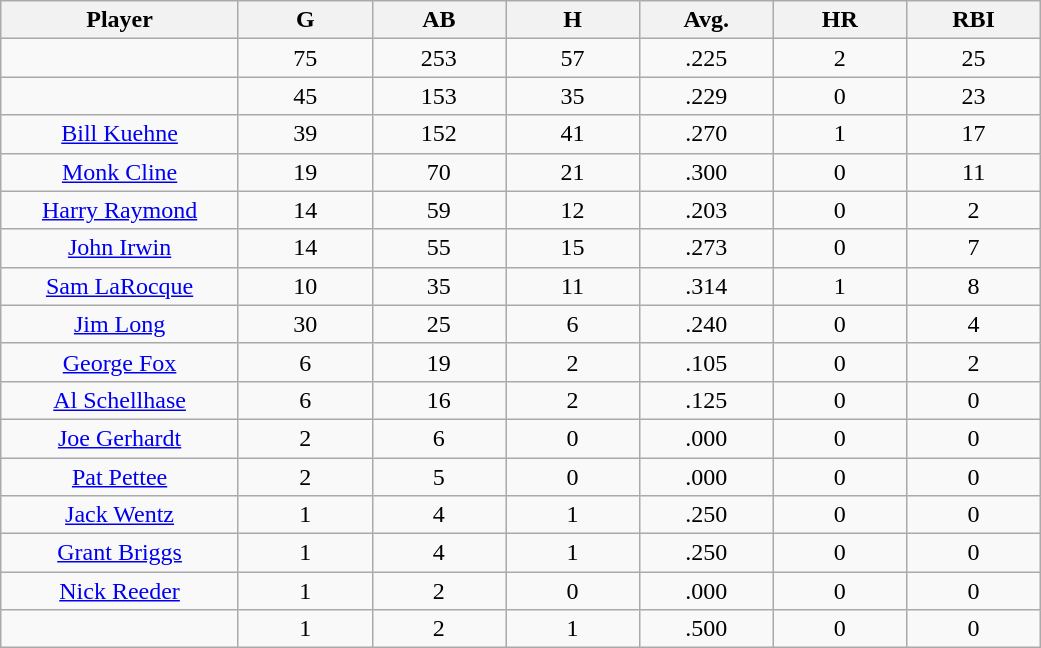<table class="wikitable sortable">
<tr>
<th bgcolor="#DDDDFF" width="16%">Player</th>
<th bgcolor="#DDDDFF" width="9%">G</th>
<th bgcolor="#DDDDFF" width="9%">AB</th>
<th bgcolor="#DDDDFF" width="9%">H</th>
<th bgcolor="#DDDDFF" width="9%">Avg.</th>
<th bgcolor="#DDDDFF" width="9%">HR</th>
<th bgcolor="#DDDDFF" width="9%">RBI</th>
</tr>
<tr align="center">
<td></td>
<td>75</td>
<td>253</td>
<td>57</td>
<td>.225</td>
<td>2</td>
<td>25</td>
</tr>
<tr align="center">
<td></td>
<td>45</td>
<td>153</td>
<td>35</td>
<td>.229</td>
<td>0</td>
<td>23</td>
</tr>
<tr align="center">
<td><a href='#'>Bill Kuehne</a></td>
<td>39</td>
<td>152</td>
<td>41</td>
<td>.270</td>
<td>1</td>
<td>17</td>
</tr>
<tr align=center>
<td><a href='#'>Monk Cline</a></td>
<td>19</td>
<td>70</td>
<td>21</td>
<td>.300</td>
<td>0</td>
<td>11</td>
</tr>
<tr align=center>
<td><a href='#'>Harry Raymond</a></td>
<td>14</td>
<td>59</td>
<td>12</td>
<td>.203</td>
<td>0</td>
<td>2</td>
</tr>
<tr align=center>
<td><a href='#'>John Irwin</a></td>
<td>14</td>
<td>55</td>
<td>15</td>
<td>.273</td>
<td>0</td>
<td>7</td>
</tr>
<tr align=center>
<td><a href='#'>Sam LaRocque</a></td>
<td>10</td>
<td>35</td>
<td>11</td>
<td>.314</td>
<td>1</td>
<td>8</td>
</tr>
<tr align=center>
<td><a href='#'>Jim Long</a></td>
<td>30</td>
<td>25</td>
<td>6</td>
<td>.240</td>
<td>0</td>
<td>4</td>
</tr>
<tr align=center>
<td><a href='#'>George Fox</a></td>
<td>6</td>
<td>19</td>
<td>2</td>
<td>.105</td>
<td>0</td>
<td>2</td>
</tr>
<tr align=center>
<td><a href='#'>Al Schellhase</a></td>
<td>6</td>
<td>16</td>
<td>2</td>
<td>.125</td>
<td>0</td>
<td>0</td>
</tr>
<tr align=center>
<td><a href='#'>Joe Gerhardt</a></td>
<td>2</td>
<td>6</td>
<td>0</td>
<td>.000</td>
<td>0</td>
<td>0</td>
</tr>
<tr align=center>
<td><a href='#'>Pat Pettee</a></td>
<td>2</td>
<td>5</td>
<td>0</td>
<td>.000</td>
<td>0</td>
<td>0</td>
</tr>
<tr align=center>
<td><a href='#'>Jack Wentz</a></td>
<td>1</td>
<td>4</td>
<td>1</td>
<td>.250</td>
<td>0</td>
<td>0</td>
</tr>
<tr align=center>
<td><a href='#'>Grant Briggs</a></td>
<td>1</td>
<td>4</td>
<td>1</td>
<td>.250</td>
<td>0</td>
<td>0</td>
</tr>
<tr align=center>
<td><a href='#'>Nick Reeder</a></td>
<td>1</td>
<td>2</td>
<td>0</td>
<td>.000</td>
<td>0</td>
<td>0</td>
</tr>
<tr align=center>
<td></td>
<td>1</td>
<td>2</td>
<td>1</td>
<td>.500</td>
<td>0</td>
<td>0</td>
</tr>
</table>
